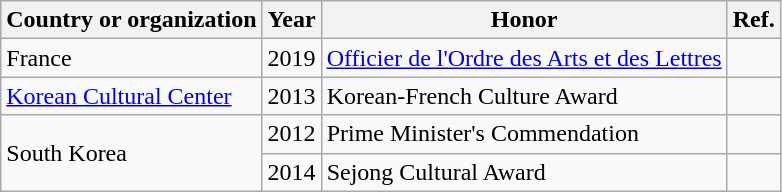<table class="wikitable">
<tr>
<th>Country or organization</th>
<th>Year</th>
<th>Honor</th>
<th>Ref.</th>
</tr>
<tr>
<td>France</td>
<td>2019</td>
<td><a href='#'>Officier de l'Ordre des Arts et des Lettres</a></td>
<td></td>
</tr>
<tr>
<td><a href='#'>Korean Cultural Center</a></td>
<td>2013</td>
<td>Korean-French Culture Award</td>
<td></td>
</tr>
<tr>
<td rowspan="2">South Korea</td>
<td>2012</td>
<td>Prime Minister's Commendation</td>
<td></td>
</tr>
<tr>
<td>2014</td>
<td>Sejong Cultural Award</td>
<td></td>
</tr>
</table>
